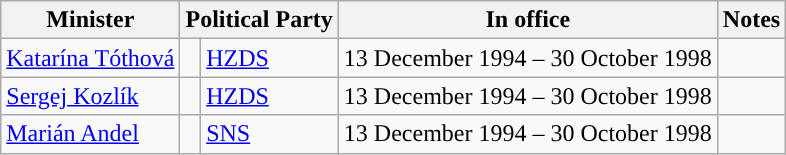<table class="wikitable">
<tr>
<th>Minister</th>
<th colspan="2">Political Party</th>
<th>In office</th>
<th>Notes</th>
</tr>
<tr>
<td><a href='#'>Katarína Tóthová</a></td>
<td style="background-color: "></td>
<td><a href='#'>HZDS</a></td>
<td>13 December 1994 – 30 October 1998</td>
<td></td>
</tr>
<tr>
<td><a href='#'>Sergej Kozlík</a></td>
<td style="background-color: "></td>
<td><a href='#'>HZDS</a></td>
<td>13 December 1994 – 30 October 1998</td>
<td></td>
</tr>
<tr>
<td><a href='#'>Marián Andel</a></td>
<td style="background-color: "></td>
<td><a href='#'>SNS</a></td>
<td>13 December 1994 – 30 October 1998</td>
<td></td>
</tr>
</table>
